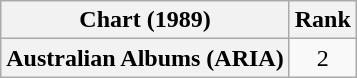<table class="wikitable plainrowheaders" style="text-align:center">
<tr>
<th scope="col">Chart (1989)</th>
<th scope="col">Rank</th>
</tr>
<tr>
<th scope="row">Australian Albums (ARIA)</th>
<td>2</td>
</tr>
</table>
